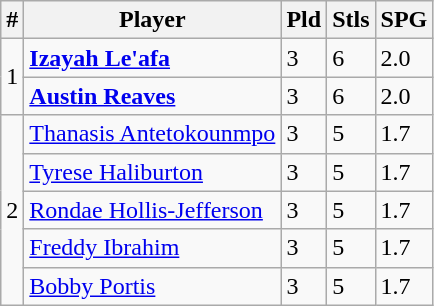<table class=wikitable width=auto>
<tr>
<th>#</th>
<th>Player</th>
<th>Pld</th>
<th>Stls</th>
<th>SPG</th>
</tr>
<tr>
<td rowspan=2>1</td>
<td> <strong><a href='#'>Izayah Le'afa</a></strong></td>
<td>3</td>
<td>6</td>
<td>2.0</td>
</tr>
<tr>
<td> <strong><a href='#'>Austin Reaves</a></strong></td>
<td>3</td>
<td>6</td>
<td>2.0</td>
</tr>
<tr>
<td rowspan=5>2</td>
<td> <a href='#'>Thanasis Antetokounmpo</a></td>
<td>3</td>
<td>5</td>
<td>1.7</td>
</tr>
<tr>
<td> <a href='#'>Tyrese Haliburton</a></td>
<td>3</td>
<td>5</td>
<td>1.7</td>
</tr>
<tr>
<td> <a href='#'>Rondae Hollis-Jefferson</a></td>
<td>3</td>
<td>5</td>
<td>1.7</td>
</tr>
<tr>
<td> <a href='#'>Freddy Ibrahim</a></td>
<td>3</td>
<td>5</td>
<td>1.7</td>
</tr>
<tr>
<td> <a href='#'>Bobby Portis</a></td>
<td>3</td>
<td>5</td>
<td>1.7</td>
</tr>
</table>
